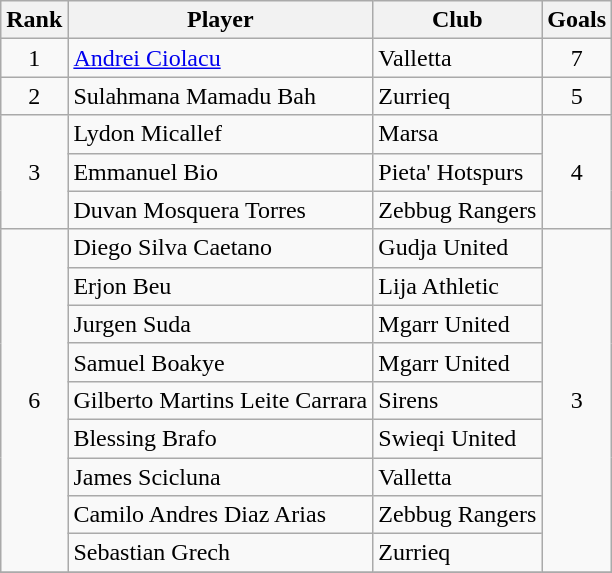<table class="wikitable">
<tr>
<th>Rank</th>
<th>Player</th>
<th>Club</th>
<th>Goals</th>
</tr>
<tr>
<td align="center"rowspan="1">1</td>
<td> <a href='#'>Andrei Ciolacu</a></td>
<td>Valletta</td>
<td align="center"rowspan="1">7</td>
</tr>
<tr>
<td align="center"rowspan="1">2</td>
<td> Sulahmana Mamadu Bah</td>
<td>Zurrieq</td>
<td align="center"rowspan="1">5</td>
</tr>
<tr>
<td align="center"rowspan="3">3</td>
<td> Lydon Micallef</td>
<td>Marsa</td>
<td align="center"rowspan="3">4</td>
</tr>
<tr>
<td> Emmanuel Bio</td>
<td>Pieta' Hotspurs</td>
</tr>
<tr>
<td> Duvan Mosquera Torres</td>
<td>Zebbug Rangers</td>
</tr>
<tr>
<td align="center"rowspan="9">6</td>
<td> Diego Silva Caetano</td>
<td>Gudja United</td>
<td align="center"rowspan="9">3</td>
</tr>
<tr>
<td> Erjon Beu</td>
<td>Lija Athletic</td>
</tr>
<tr>
<td> Jurgen Suda</td>
<td>Mgarr United</td>
</tr>
<tr>
<td> Samuel Boakye</td>
<td>Mgarr United</td>
</tr>
<tr>
<td> Gilberto Martins Leite Carrara</td>
<td>Sirens</td>
</tr>
<tr>
<td> Blessing Brafo</td>
<td>Swieqi United</td>
</tr>
<tr>
<td> James Scicluna</td>
<td>Valletta</td>
</tr>
<tr>
<td> Camilo Andres Diaz Arias</td>
<td>Zebbug Rangers</td>
</tr>
<tr>
<td> Sebastian Grech</td>
<td>Zurrieq</td>
</tr>
<tr>
</tr>
</table>
